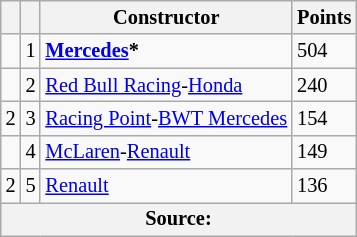<table class="wikitable" style="font-size: 85%;">
<tr>
<th scope="col"></th>
<th scope="col"></th>
<th scope="col">Constructor</th>
<th scope="col">Points</th>
</tr>
<tr>
<td align="left"></td>
<td align="center">1</td>
<td> <strong><a href='#'>Mercedes</a>*</strong></td>
<td align="left">504</td>
</tr>
<tr>
<td align="left"></td>
<td align="center">2</td>
<td> <a href='#'>Red Bull Racing</a>-<a href='#'>Honda</a></td>
<td align="left">240</td>
</tr>
<tr>
<td align="left"> 2</td>
<td align="center">3</td>
<td> <a href='#'>Racing Point</a>-<a href='#'>BWT Mercedes</a></td>
<td align="left">154</td>
</tr>
<tr>
<td align="left"></td>
<td align="center">4</td>
<td> <a href='#'>McLaren</a>-<a href='#'>Renault</a></td>
<td align="left">149</td>
</tr>
<tr>
<td align="left"> 2</td>
<td align="center">5</td>
<td> <a href='#'>Renault</a></td>
<td align="left">136</td>
</tr>
<tr>
<th colspan=4>Source:</th>
</tr>
</table>
